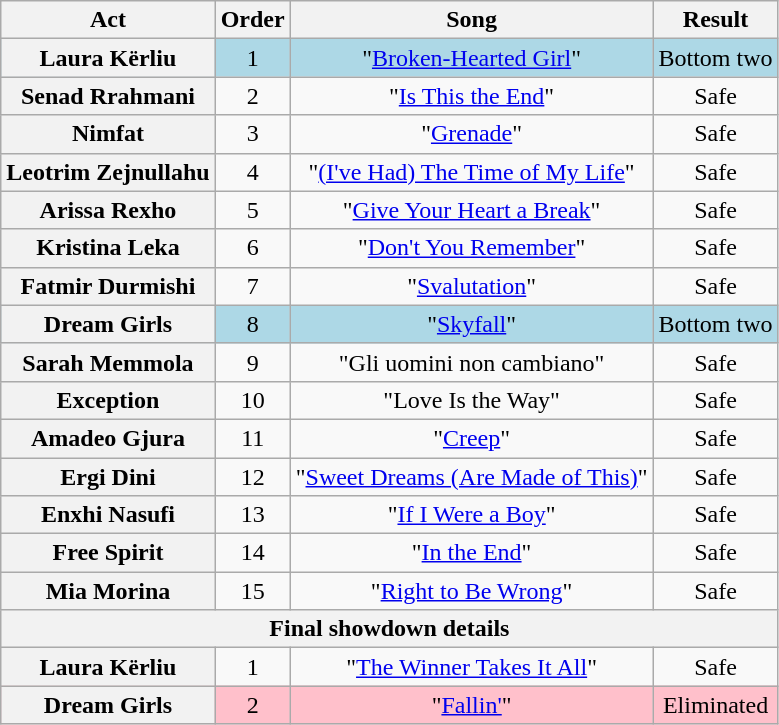<table class="wikitable plainrowheaders" style="text-align:center;">
<tr>
<th scope="col">Act</th>
<th scope="col">Order</th>
<th scope="col">Song</th>
<th scope="col">Result</th>
</tr>
<tr style="background:lightblue;">
<th scope="row">Laura Kërliu</th>
<td>1</td>
<td>"<a href='#'>Broken-Hearted Girl</a>"</td>
<td>Bottom two</td>
</tr>
<tr>
<th scope="row">Senad Rrahmani</th>
<td>2</td>
<td>"<a href='#'>Is This the End</a>"</td>
<td>Safe</td>
</tr>
<tr>
<th scope="row">Nimfat</th>
<td>3</td>
<td>"<a href='#'>Grenade</a>"</td>
<td>Safe</td>
</tr>
<tr>
<th scope="row">Leotrim Zejnullahu</th>
<td>4</td>
<td>"<a href='#'>(I've Had) The Time of My Life</a>"</td>
<td>Safe</td>
</tr>
<tr>
<th scope="row">Arissa Rexho</th>
<td>5</td>
<td>"<a href='#'>Give Your Heart a Break</a>"</td>
<td>Safe</td>
</tr>
<tr>
<th scope="row">Kristina Leka</th>
<td>6</td>
<td>"<a href='#'>Don't You Remember</a>"</td>
<td>Safe</td>
</tr>
<tr>
<th scope="row">Fatmir Durmishi</th>
<td>7</td>
<td>"<a href='#'>Svalutation</a>"</td>
<td>Safe</td>
</tr>
<tr style="background:lightblue;">
<th scope="row">Dream Girls</th>
<td>8</td>
<td>"<a href='#'>Skyfall</a>"</td>
<td>Bottom two</td>
</tr>
<tr>
<th scope="row">Sarah Memmola</th>
<td>9</td>
<td>"Gli uomini non cambiano"</td>
<td>Safe</td>
</tr>
<tr>
<th scope="row">Exception</th>
<td>10</td>
<td>"Love Is the Way"</td>
<td>Safe</td>
</tr>
<tr>
<th scope="row">Amadeo Gjura</th>
<td>11</td>
<td>"<a href='#'>Creep</a>"</td>
<td>Safe</td>
</tr>
<tr>
<th scope="row">Ergi Dini</th>
<td>12</td>
<td>"<a href='#'>Sweet Dreams (Are Made of This)</a>"</td>
<td>Safe</td>
</tr>
<tr>
<th scope="row">Enxhi Nasufi</th>
<td>13</td>
<td>"<a href='#'>If I Were a Boy</a>"</td>
<td>Safe</td>
</tr>
<tr>
<th scope="row">Free Spirit</th>
<td>14</td>
<td>"<a href='#'>In the End</a>"</td>
<td>Safe</td>
</tr>
<tr>
<th scope="row">Mia Morina</th>
<td>15</td>
<td>"<a href='#'>Right to Be Wrong</a>"</td>
<td>Safe</td>
</tr>
<tr>
<th colspan="5">Final showdown details</th>
</tr>
<tr>
<th scope="row">Laura Kërliu</th>
<td>1</td>
<td>"<a href='#'>The Winner Takes It All</a>"</td>
<td>Safe</td>
</tr>
<tr style="background:pink;">
<th scope="row">Dream Girls</th>
<td>2</td>
<td>"<a href='#'>Fallin'</a>"</td>
<td>Eliminated</td>
</tr>
</table>
